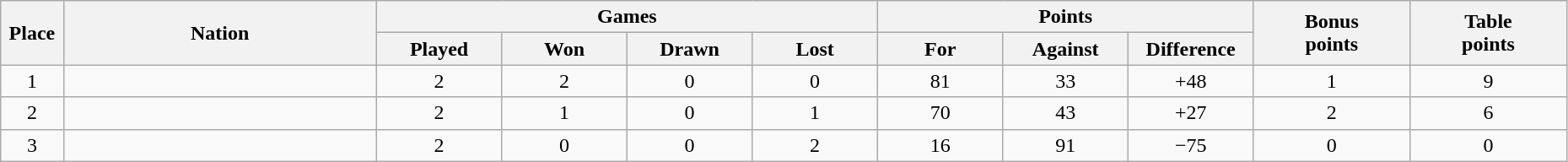<table class="wikitable" width="98%">
<tr>
<th rowspan=2 width="4%">Place</th>
<th rowspan=2 width="20%">Nation</th>
<th colspan=4 width="32%">Games</th>
<th colspan=3 width="24%">Points</th>
<th rowspan=2 width="10%">Bonus<br>points</th>
<th rowspan=2 width="10%">Table<br>points</th>
</tr>
<tr>
<th width="8%">Played</th>
<th width="8%">Won</th>
<th width="8%">Drawn</th>
<th width="8%">Lost</th>
<th width="8%">For</th>
<th width="8%">Against</th>
<th width="8%">Difference</th>
</tr>
<tr align=center>
<td>1</td>
<td align=left></td>
<td>2</td>
<td>2</td>
<td>0</td>
<td>0</td>
<td>81</td>
<td>33</td>
<td>+48</td>
<td>1</td>
<td>9</td>
</tr>
<tr align=center>
<td>2</td>
<td align=left></td>
<td>2</td>
<td>1</td>
<td>0</td>
<td>1</td>
<td>70</td>
<td>43</td>
<td>+27</td>
<td>2</td>
<td>6</td>
</tr>
<tr align=center>
<td>3</td>
<td align=left></td>
<td>2</td>
<td>0</td>
<td>0</td>
<td>2</td>
<td>16</td>
<td>91</td>
<td>−75</td>
<td>0</td>
<td>0</td>
</tr>
</table>
